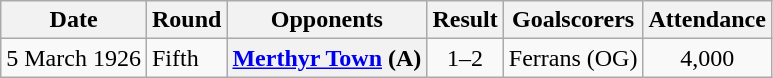<table class="wikitable plainrowheaders">
<tr>
<th scope=col>Date</th>
<th scope=col>Round</th>
<th scope=col>Opponents</th>
<th scope=col>Result</th>
<th scope=col class=unsortable>Goalscorers</th>
<th scope=col>Attendance</th>
</tr>
<tr>
<td>5 March 1926</td>
<td>Fifth</td>
<th scope=row><a href='#'>Merthyr Town</a> (A)</th>
<td align=center>1–2</td>
<td>Ferrans (OG)</td>
<td align=center>4,000</td>
</tr>
</table>
